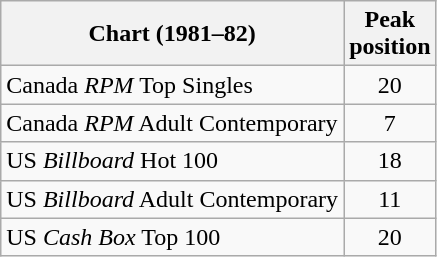<table class="wikitable sortable">
<tr>
<th>Chart (1981–82)</th>
<th>Peak<br>position</th>
</tr>
<tr>
<td align="left">Canada <em>RPM</em> Top Singles</td>
<td style="text-align:center;">20</td>
</tr>
<tr>
<td>Canada <em>RPM</em> Adult Contemporary</td>
<td style="text-align:center;">7</td>
</tr>
<tr>
<td align="left">US <em>Billboard</em> Hot 100</td>
<td style="text-align:center;">18</td>
</tr>
<tr>
<td align="left">US <em>Billboard</em> Adult Contemporary</td>
<td style="text-align:center;">11</td>
</tr>
<tr>
<td align="left">US <em>Cash Box</em> Top 100</td>
<td style="text-align:center;">20</td>
</tr>
</table>
